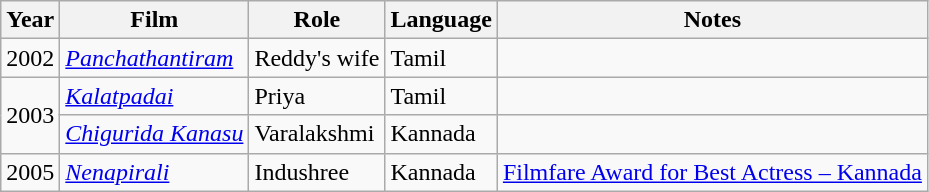<table class="wikitable">
<tr>
<th>Year</th>
<th>Film</th>
<th>Role</th>
<th>Language</th>
<th>Notes</th>
</tr>
<tr>
<td rowspan="1">2002</td>
<td><em><a href='#'>Panchathantiram</a></em></td>
<td>Reddy's wife</td>
<td>Tamil</td>
<td></td>
</tr>
<tr>
<td rowspan="2">2003</td>
<td><em><a href='#'>Kalatpadai</a></em></td>
<td>Priya</td>
<td>Tamil</td>
<td></td>
</tr>
<tr>
<td><em><a href='#'>Chigurida Kanasu</a></em></td>
<td>Varalakshmi</td>
<td>Kannada</td>
<td></td>
</tr>
<tr>
<td rowspan="1">2005</td>
<td><em><a href='#'>Nenapirali</a></em></td>
<td>Indushree</td>
<td>Kannada</td>
<td><a href='#'>Filmfare Award for Best Actress&nbsp;– Kannada</a></td>
</tr>
</table>
